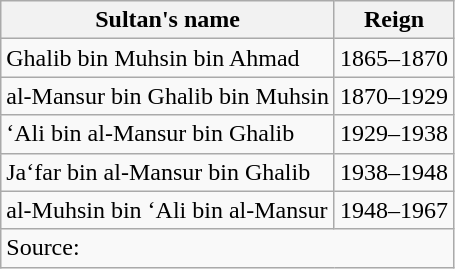<table class="wikitable">
<tr>
<th>Sultan's name</th>
<th>Reign</th>
</tr>
<tr>
<td>Ghalib bin Muhsin bin Ahmad</td>
<td>1865–1870</td>
</tr>
<tr>
<td>al-Mansur bin Ghalib bin Muhsin</td>
<td>1870–1929</td>
</tr>
<tr>
<td>‘Ali bin al-Mansur bin Ghalib</td>
<td>1929–1938</td>
</tr>
<tr>
<td>Ja‘far bin al-Mansur bin Ghalib</td>
<td>1938–1948</td>
</tr>
<tr>
<td>al-Muhsin bin ‘Ali bin al-Mansur</td>
<td>1948–1967</td>
</tr>
<tr>
<td colspan="2">Source:</td>
</tr>
</table>
